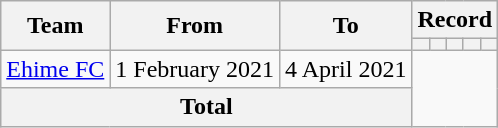<table class=wikitable style="text-align:center">
<tr>
<th rowspan=2>Team</th>
<th rowspan=2>From</th>
<th rowspan=2>To</th>
<th colspan=5>Record</th>
</tr>
<tr>
<th></th>
<th></th>
<th></th>
<th></th>
<th></th>
</tr>
<tr>
<td align=left><a href='#'>Ehime FC</a></td>
<td align=left>1 February 2021</td>
<td align=left>4 April 2021<br></td>
</tr>
<tr>
<th colspan=3>Total<br></th>
</tr>
</table>
